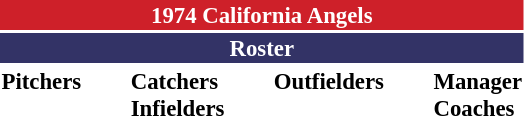<table class="toccolours" style="font-size: 95%;">
<tr>
<th colspan="10" style="background-color: #CE2029; color: white; text-align: center;">1974 California Angels</th>
</tr>
<tr>
<td colspan="10" style="background-color:#333366; color: white; text-align: center;"><strong>Roster</strong></td>
</tr>
<tr>
<td valign="top"><strong>Pitchers</strong><br>


















</td>
<td width="25px"></td>
<td valign="top"><strong>Catchers</strong><br>


<strong>Infielders</strong>










</td>
<td width="25px"></td>
<td valign="top"><strong>Outfielders</strong><br>









</td>
<td width="25px"></td>
<td valign="top"><strong>Manager</strong><br>


<strong>Coaches</strong>





</td>
</tr>
</table>
